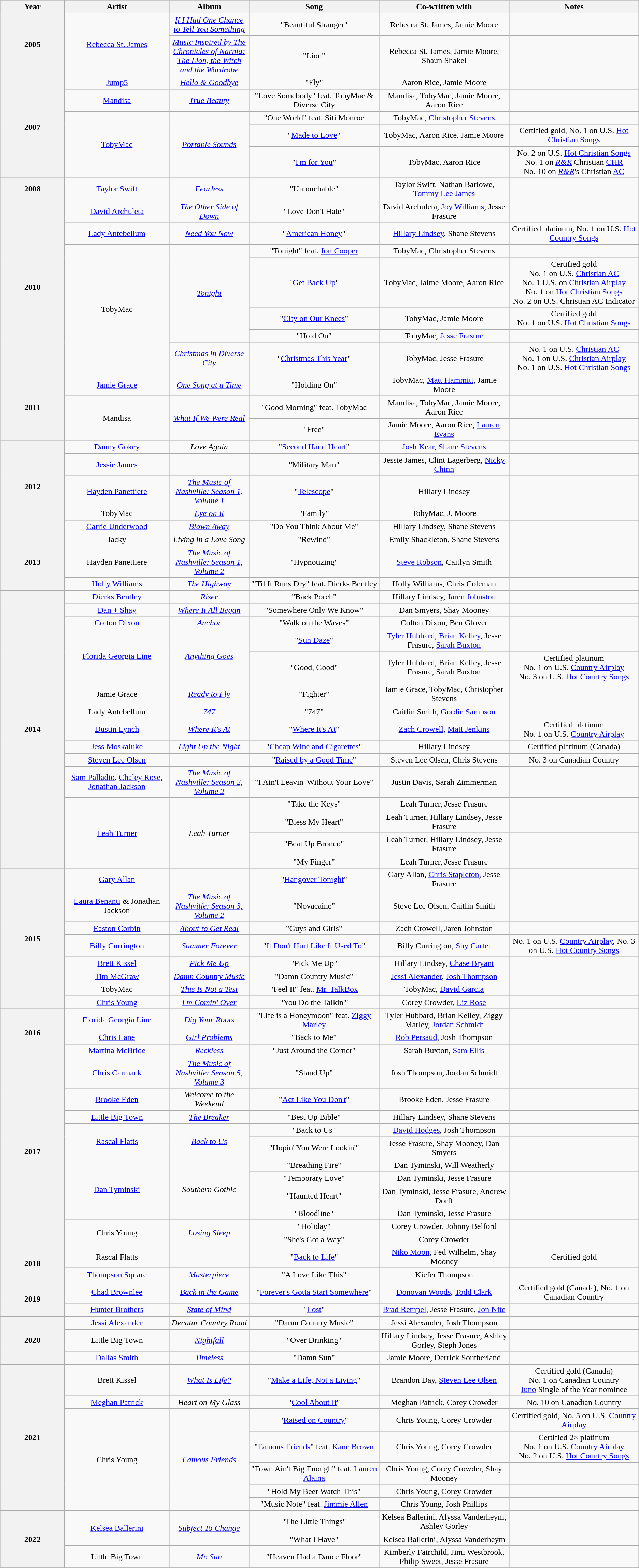<table class="wikitable collapsible collapsed"  style="text-align:center;">
<tr style="background:#ccc;">
<th style="width:120px;">Year</th>
<th style="width:200px;">Artist</th>
<th style="width:150px;">Album</th>
<th style="width:250px;">Song</th>
<th style="width:250px;">Co-written with</th>
<th style="width:250px;">Notes</th>
</tr>
<tr>
<th rowspan="2">2005</th>
<td rowspan="2"><a href='#'>Rebecca St. James</a></td>
<td><em><a href='#'>If I Had One Chance to Tell You Something</a></em></td>
<td>"Beautiful Stranger"</td>
<td>Rebecca St. James, Jamie Moore</td>
<td></td>
</tr>
<tr>
<td><em><a href='#'>Music Inspired by The Chronicles of Narnia: The Lion, the Witch and the Wardrobe</a></em></td>
<td>"Lion"</td>
<td>Rebecca St. James, Jamie Moore, Shaun Shakel</td>
<td></td>
</tr>
<tr>
<th rowspan="5">2007</th>
<td><a href='#'>Jump5</a></td>
<td><em><a href='#'>Hello & Goodbye</a></em></td>
<td>"Fly"</td>
<td>Aaron Rice, Jamie Moore</td>
<td></td>
</tr>
<tr>
<td><a href='#'>Mandisa</a></td>
<td><em><a href='#'>True Beauty</a></em></td>
<td>"Love Somebody" feat. TobyMac & Diverse City</td>
<td>Mandisa, TobyMac, Jamie Moore, Aaron Rice</td>
<td></td>
</tr>
<tr>
<td rowspan="3"><a href='#'>TobyMac</a></td>
<td rowspan="3"><em><a href='#'>Portable Sounds</a></em></td>
<td>"One World" feat. Siti Monroe</td>
<td>TobyMac, <a href='#'>Christopher Stevens</a></td>
<td></td>
</tr>
<tr>
<td>"<a href='#'>Made to Love</a>"</td>
<td>TobyMac, Aaron Rice, Jamie Moore</td>
<td>Certified gold, No. 1 on U.S. <a href='#'>Hot Christian Songs</a></td>
</tr>
<tr>
<td>"<a href='#'>I'm for You</a>"</td>
<td>TobyMac, Aaron Rice</td>
<td>No. 2 on U.S. <a href='#'>Hot Christian Songs</a><br>No. 1 on <a href='#'><em>R&R</em></a> Christian <a href='#'>CHR</a><br>No. 10 on <a href='#'><em>R&R</em></a>'s Christian <a href='#'>AC</a></td>
</tr>
<tr>
<th>2008</th>
<td><a href='#'>Taylor Swift</a></td>
<td><em><a href='#'>Fearless</a></em></td>
<td>"Untouchable"</td>
<td>Taylor Swift, Nathan Barlowe, <a href='#'>Tommy Lee James</a></td>
<td></td>
</tr>
<tr>
<th rowspan="7">2010</th>
<td><a href='#'>David Archuleta</a></td>
<td><em><a href='#'>The Other Side of Down</a></em></td>
<td>"Love Don't Hate"</td>
<td>David Archuleta, <a href='#'>Joy Williams</a>, Jesse Frasure</td>
<td></td>
</tr>
<tr>
<td><a href='#'>Lady Antebellum</a></td>
<td><em><a href='#'>Need You Now</a></em></td>
<td>"<a href='#'>American Honey</a>"</td>
<td><a href='#'>Hillary Lindsey</a>, Shane Stevens</td>
<td>Certified platinum, No. 1 on U.S. <a href='#'>Hot Country Songs</a></td>
</tr>
<tr>
<td rowspan="5">TobyMac</td>
<td rowspan="4"><em><a href='#'>Tonight</a></em></td>
<td>"Tonight" feat. <a href='#'>Jon Cooper</a></td>
<td>TobyMac, Christopher Stevens</td>
<td></td>
</tr>
<tr>
<td>"<a href='#'>Get Back Up</a>"</td>
<td>TobyMac, Jaime Moore, Aaron Rice</td>
<td>Certified gold<br>No. 1 on U.S. <a href='#'>Christian AC</a><br>No. 1 U.S. on <a href='#'>Christian Airplay</a><br>No. 1 on <a href='#'>Hot Christian Songs</a><br>No. 2 on U.S. Christian AC Indicator</td>
</tr>
<tr>
<td>"<a href='#'>City on Our Knees</a>"</td>
<td>TobyMac, Jamie Moore</td>
<td>Certified gold<br>No. 1 on U.S. <a href='#'>Hot Christian Songs</a></td>
</tr>
<tr>
<td>"Hold On"</td>
<td>TobyMac, <a href='#'>Jesse Frasure</a></td>
<td></td>
</tr>
<tr>
<td><em><a href='#'>Christmas in Diverse City</a></em></td>
<td>"<a href='#'>Christmas This Year</a>"</td>
<td>TobyMac, Jesse Frasure</td>
<td>No. 1 on U.S. <a href='#'>Christian AC</a><br> No. 1 on U.S. <a href='#'>Christian Airplay</a><br> No. 1 on U.S. <a href='#'>Hot Christian Songs</a></td>
</tr>
<tr>
<th rowspan="3">2011</th>
<td><a href='#'>Jamie Grace</a></td>
<td><em><a href='#'>One Song at a Time</a></em></td>
<td>"Holding On"</td>
<td>TobyMac, <a href='#'>Matt Hammitt</a>, Jamie Moore</td>
<td></td>
</tr>
<tr>
<td rowspan="2">Mandisa</td>
<td rowspan="2"><em><a href='#'>What If We Were Real</a></em></td>
<td>"Good Morning" feat. TobyMac</td>
<td>Mandisa, TobyMac, Jamie Moore, Aaron Rice</td>
<td></td>
</tr>
<tr>
<td>"Free"</td>
<td>Jamie Moore, Aaron Rice, <a href='#'>Lauren Evans</a></td>
<td></td>
</tr>
<tr>
<th rowspan="5">2012</th>
<td><a href='#'>Danny Gokey</a></td>
<td><em>Love Again</em></td>
<td>"<a href='#'>Second Hand Heart</a>"</td>
<td><a href='#'>Josh Kear</a>, <a href='#'>Shane Stevens</a></td>
<td></td>
</tr>
<tr>
<td><a href='#'>Jessie James</a></td>
<td></td>
<td>"Military Man"</td>
<td>Jessie James, Clint Lagerberg, <a href='#'>Nicky Chinn</a></td>
<td></td>
</tr>
<tr>
<td><a href='#'>Hayden Panettiere</a></td>
<td><em><a href='#'>The Music of Nashville: Season 1, Volume 1</a></em></td>
<td>"<a href='#'>Telescope</a>"</td>
<td>Hillary Lindsey</td>
<td></td>
</tr>
<tr>
<td>TobyMac</td>
<td><em><a href='#'>Eye on It</a></em></td>
<td>"Family"</td>
<td>TobyMac, J. Moore</td>
<td></td>
</tr>
<tr>
<td><a href='#'>Carrie Underwood</a></td>
<td><em><a href='#'>Blown Away</a></em></td>
<td>"Do You Think About Me"</td>
<td>Hillary Lindsey, Shane Stevens</td>
<td></td>
</tr>
<tr>
<th rowspan="3">2013</th>
<td>Jacky</td>
<td><em>Living in a Love Song</em></td>
<td>"Rewind"</td>
<td>Emily Shackleton, Shane Stevens</td>
<td></td>
</tr>
<tr>
<td>Hayden Panettiere</td>
<td><em><a href='#'>The Music of Nashville: Season 1, Volume 2</a></em></td>
<td>"Hypnotizing"</td>
<td><a href='#'>Steve Robson</a>, Caitlyn Smith</td>
<td></td>
</tr>
<tr>
<td><a href='#'>Holly Williams</a></td>
<td><em><a href='#'>The Highway</a></em></td>
<td>"'Til It Runs Dry" feat. Dierks Bentley</td>
<td>Holly Williams, Chris Coleman</td>
<td></td>
</tr>
<tr>
<th rowspan="15">2014</th>
<td><a href='#'>Dierks Bentley</a></td>
<td><em><a href='#'>Riser</a></em></td>
<td>"Back Porch"</td>
<td>Hillary Lindsey, <a href='#'>Jaren Johnston</a></td>
<td></td>
</tr>
<tr>
<td><a href='#'>Dan + Shay</a></td>
<td><em><a href='#'>Where It All Began</a></em></td>
<td>"Somewhere Only We Know"</td>
<td>Dan Smyers, Shay Mooney</td>
<td></td>
</tr>
<tr>
<td><a href='#'>Colton Dixon</a></td>
<td><em><a href='#'>Anchor</a></em></td>
<td>"Walk on the Waves"</td>
<td>Colton Dixon, Ben Glover</td>
<td></td>
</tr>
<tr>
<td rowspan="2"><a href='#'>Florida Georgia Line</a></td>
<td rowspan="2"><em><a href='#'>Anything Goes</a></em></td>
<td>"<a href='#'>Sun Daze</a>"</td>
<td><a href='#'>Tyler Hubbard</a>, <a href='#'>Brian Kelley</a>, Jesse Frasure, <a href='#'>Sarah Buxton</a></td>
<td></td>
</tr>
<tr>
<td>"Good, Good"</td>
<td>Tyler Hubbard, Brian Kelley, Jesse Frasure, Sarah Buxton</td>
<td>Certified platinum<br>No. 1 on U.S. <a href='#'>Country Airplay</a><br>No. 3 on U.S. <a href='#'>Hot Country Songs</a></td>
</tr>
<tr>
<td>Jamie Grace</td>
<td><em><a href='#'>Ready to Fly</a></em></td>
<td>"Fighter"</td>
<td>Jamie Grace, TobyMac, Christopher Stevens</td>
<td></td>
</tr>
<tr>
<td>Lady Antebellum</td>
<td><em><a href='#'>747</a></em></td>
<td>"747"</td>
<td>Caitlin Smith, <a href='#'>Gordie Sampson</a></td>
<td></td>
</tr>
<tr>
<td><a href='#'>Dustin Lynch</a></td>
<td><em><a href='#'>Where It's At</a></em></td>
<td>"<a href='#'>Where It's At</a>"</td>
<td><a href='#'>Zach Crowell</a>, <a href='#'>Matt Jenkins</a></td>
<td>Certified platinum<br> No. 1 on U.S. <a href='#'>Country Airplay</a></td>
</tr>
<tr>
<td><a href='#'>Jess Moskaluke</a></td>
<td><em><a href='#'>Light Up the Night</a></em></td>
<td>"<a href='#'>Cheap Wine and Cigarettes</a>"</td>
<td>Hillary Lindsey</td>
<td>Certified platinum (Canada)</td>
</tr>
<tr>
<td><a href='#'>Steven Lee Olsen</a></td>
<td></td>
<td>"<a href='#'>Raised by a Good Time</a>"</td>
<td>Steven Lee Olsen, Chris Stevens</td>
<td>No. 3 on Canadian Country</td>
</tr>
<tr>
<td><a href='#'>Sam Palladio</a>, <a href='#'>Chaley Rose</a>, <a href='#'>Jonathan Jackson</a></td>
<td><em><a href='#'>The Music of Nashville: Season 2, Volume 2</a></em></td>
<td>"I Ain't Leavin' Without Your Love"</td>
<td>Justin Davis, Sarah Zimmerman</td>
<td></td>
</tr>
<tr>
<td rowspan="4"><a href='#'>Leah Turner</a></td>
<td rowspan="4"><em>Leah Turner</em></td>
<td>"Take the Keys"</td>
<td>Leah Turner, Jesse Frasure</td>
<td></td>
</tr>
<tr>
<td>"Bless My Heart"</td>
<td>Leah Turner, Hillary Lindsey, Jesse Frasure</td>
<td></td>
</tr>
<tr>
<td>"Beat Up Bronco"</td>
<td>Leah Turner, Hillary Lindsey, Jesse Frasure</td>
<td></td>
</tr>
<tr>
<td>"My Finger"</td>
<td>Leah Turner, Jesse Frasure</td>
<td></td>
</tr>
<tr>
<th rowspan="8">2015</th>
<td><a href='#'>Gary Allan</a></td>
<td></td>
<td>"<a href='#'>Hangover Tonight</a>"</td>
<td>Gary Allan, <a href='#'>Chris Stapleton</a>, Jesse Frasure</td>
<td></td>
</tr>
<tr>
<td><a href='#'>Laura Benanti</a> & Jonathan Jackson</td>
<td><em><a href='#'>The Music of Nashville: Season 3, Volume 2</a></em></td>
<td>"Novacaine"</td>
<td>Steve Lee Olsen, Caitlin Smith</td>
<td></td>
</tr>
<tr>
<td><a href='#'>Easton Corbin</a></td>
<td><em><a href='#'>About to Get Real</a></em></td>
<td>"Guys and Girls"</td>
<td>Zach Crowell, Jaren Johnston</td>
<td></td>
</tr>
<tr>
<td><a href='#'>Billy Currington</a></td>
<td><em><a href='#'>Summer Forever</a></em></td>
<td>"<a href='#'>It Don't Hurt Like It Used To</a>"</td>
<td>Billy Currington, <a href='#'>Shy Carter</a></td>
<td>No. 1 on U.S. <a href='#'>Country Airplay</a>, No. 3 on U.S. <a href='#'>Hot Country Songs</a></td>
</tr>
<tr>
<td><a href='#'>Brett Kissel</a></td>
<td><em><a href='#'>Pick Me Up</a></em></td>
<td>"Pick Me Up"</td>
<td>Hillary Lindsey,  <a href='#'>Chase Bryant</a></td>
<td></td>
</tr>
<tr>
<td><a href='#'>Tim McGraw</a></td>
<td><em><a href='#'>Damn Country Music</a></em></td>
<td>"Damn Country Music"</td>
<td><a href='#'>Jessi Alexander</a>, <a href='#'>Josh Thompson</a></td>
<td></td>
</tr>
<tr>
<td>TobyMac</td>
<td><em><a href='#'>This Is Not a Test</a></em></td>
<td>"Feel It" feat. <a href='#'>Mr. TalkBox</a></td>
<td>TobyMac, <a href='#'>David Garcia</a></td>
<td></td>
</tr>
<tr>
<td><a href='#'>Chris Young</a></td>
<td><em><a href='#'>I'm Comin' Over</a></em></td>
<td>"You Do the Talkin'"</td>
<td>Corey Crowder, <a href='#'>Liz Rose</a></td>
<td></td>
</tr>
<tr>
<th rowspan="3">2016</th>
<td><a href='#'>Florida Georgia Line</a></td>
<td><em><a href='#'>Dig Your Roots</a></em></td>
<td>"Life is a Honeymoon" feat. <a href='#'>Ziggy Marley</a></td>
<td>Tyler Hubbard, Brian Kelley, Ziggy Marley, <a href='#'>Jordan Schmidt</a></td>
<td></td>
</tr>
<tr>
<td><a href='#'>Chris Lane</a></td>
<td><em><a href='#'>Girl Problems</a></em></td>
<td>"Back to Me"</td>
<td><a href='#'>Rob Persaud</a>, Josh Thompson</td>
<td></td>
</tr>
<tr>
<td><a href='#'>Martina McBride</a></td>
<td><em><a href='#'>Reckless</a></em></td>
<td>"Just Around the Corner"</td>
<td>Sarah Buxton, <a href='#'>Sam Ellis</a></td>
<td></td>
</tr>
<tr>
<th rowspan="11">2017</th>
<td><a href='#'>Chris Carmack</a></td>
<td><em><a href='#'>The Music of Nashville: Season 5, Volume 3</a></em></td>
<td>"Stand Up"</td>
<td>Josh Thompson, Jordan Schmidt</td>
<td></td>
</tr>
<tr>
<td><a href='#'>Brooke Eden</a></td>
<td><em>Welcome to the Weekend</em></td>
<td>"<a href='#'>Act Like You Don't</a>"</td>
<td>Brooke Eden, Jesse Frasure</td>
<td></td>
</tr>
<tr>
<td><a href='#'>Little Big Town</a></td>
<td><em><a href='#'>The Breaker</a></em></td>
<td>"Best Up Bible"</td>
<td>Hillary Lindsey, Shane Stevens</td>
<td></td>
</tr>
<tr>
<td rowspan="2"><a href='#'>Rascal Flatts</a></td>
<td rowspan="2"><em><a href='#'>Back to Us</a></em></td>
<td>"Back to Us"</td>
<td><a href='#'>David Hodges</a>, Josh Thompson</td>
<td></td>
</tr>
<tr>
<td>"Hopin' You Were Lookin'"</td>
<td>Jesse Frasure, Shay Mooney, Dan Smyers</td>
<td></td>
</tr>
<tr>
<td rowspan="4"><a href='#'>Dan Tyminski</a></td>
<td rowspan="4"><em>Southern Gothic</em></td>
<td>"Breathing Fire"</td>
<td>Dan Tyminski, Will Weatherly</td>
<td></td>
</tr>
<tr>
<td>"Temporary Love"</td>
<td>Dan Tyminski, Jesse Frasure</td>
<td></td>
</tr>
<tr>
<td>"Haunted Heart"</td>
<td>Dan Tyminski, Jesse Frasure, Andrew Dorff</td>
<td></td>
</tr>
<tr>
<td>"Bloodline"</td>
<td>Dan Tyminski, Jesse Frasure</td>
<td></td>
</tr>
<tr>
<td rowspan="2">Chris Young</td>
<td rowspan="2"><em><a href='#'>Losing Sleep</a></em></td>
<td>"Holiday"</td>
<td>Corey Crowder, Johnny Belford</td>
<td></td>
</tr>
<tr>
<td>"She's Got a Way"</td>
<td>Corey Crowder</td>
<td></td>
</tr>
<tr>
<th rowspan="2">2018</th>
<td>Rascal Flatts</td>
<td></td>
<td>"<a href='#'>Back to Life</a>"</td>
<td><a href='#'>Niko Moon</a>, Fed Wilhelm, Shay Mooney</td>
<td>Certified gold</td>
</tr>
<tr>
<td><a href='#'>Thompson Square</a></td>
<td><em><a href='#'>Masterpiece</a></em></td>
<td>"A Love Like This"</td>
<td>Kiefer Thompson</td>
<td></td>
</tr>
<tr>
<th rowspan="2">2019</th>
<td><a href='#'>Chad Brownlee</a></td>
<td><em><a href='#'>Back in the Game</a></em></td>
<td>"<a href='#'>Forever's Gotta Start Somewhere</a>"</td>
<td><a href='#'>Donovan Woods</a>, <a href='#'>Todd Clark</a></td>
<td>Certified gold (Canada), No. 1 on Canadian Country</td>
</tr>
<tr>
<td><a href='#'>Hunter Brothers</a></td>
<td><em><a href='#'>State of Mind</a></em></td>
<td>"<a href='#'>Lost</a>"</td>
<td><a href='#'>Brad Rempel</a>, Jesse Frasure, <a href='#'>Jon Nite</a></td>
<td></td>
</tr>
<tr>
<th rowspan="3">2020</th>
<td><a href='#'>Jessi Alexander</a></td>
<td><em>Decatur Country Road</em></td>
<td>"Damn Country Music"</td>
<td>Jessi Alexander, Josh Thompson</td>
<td></td>
</tr>
<tr>
<td>Little Big Town</td>
<td><em><a href='#'>Nightfall</a></em></td>
<td>"Over Drinking"</td>
<td>Hillary Lindsey, Jesse Frasure, Ashley Gorley, Steph Jones</td>
<td></td>
</tr>
<tr>
<td><a href='#'>Dallas Smith</a></td>
<td><em><a href='#'>Timeless</a></em></td>
<td>"Damn Sun"</td>
<td>Jamie Moore, Derrick Southerland</td>
<td></td>
</tr>
<tr>
<th rowspan="7">2021</th>
<td>Brett Kissel</td>
<td><em><a href='#'>What Is Life?</a></em></td>
<td>"<a href='#'>Make a Life, Not a Living</a>"</td>
<td>Brandon Day, <a href='#'>Steven Lee Olsen</a></td>
<td>Certified gold (Canada)<br>No. 1 on Canadian Country<br><a href='#'>Juno</a> Single of the Year nominee</td>
</tr>
<tr>
<td><a href='#'>Meghan Patrick</a></td>
<td><em>Heart on My Glass</em></td>
<td>"<a href='#'>Cool About It</a>"</td>
<td>Meghan Patrick, Corey Crowder</td>
<td>No. 10 on Canadian Country</td>
</tr>
<tr>
<td rowspan="5">Chris Young</td>
<td rowspan="5"><em><a href='#'>Famous Friends</a></em></td>
<td>"<a href='#'>Raised on Country</a>"</td>
<td>Chris Young, Corey Crowder</td>
<td>Certified gold, No. 5 on U.S. <a href='#'>Country Airplay</a></td>
</tr>
<tr>
<td>"<a href='#'>Famous Friends</a>" feat. <a href='#'>Kane Brown</a></td>
<td>Chris Young, Corey Crowder</td>
<td>Certified 2× platinum<br> No. 1 on U.S. <a href='#'>Country Airplay</a><br> No. 2 on U.S. <a href='#'>Hot Country Songs</a></td>
</tr>
<tr>
<td>"Town Ain't Big Enough" feat. <a href='#'>Lauren Alaina</a></td>
<td>Chris Young, Corey Crowder, Shay Mooney</td>
<td></td>
</tr>
<tr>
<td>"Hold My Beer Watch This"</td>
<td>Chris Young, Corey Crowder</td>
<td></td>
</tr>
<tr>
<td>"Music Note" feat. <a href='#'>Jimmie Allen</a></td>
<td>Chris Young, Josh Phillips</td>
<td></td>
</tr>
<tr>
<th rowspan="3">2022</th>
<td rowspan="2"><a href='#'>Kelsea Ballerini</a></td>
<td rowspan="2"><em><a href='#'>Subject To Change</a></em></td>
<td>"The Little Things"</td>
<td>Kelsea Ballerini, Alyssa Vanderheym, Ashley Gorley</td>
<td></td>
</tr>
<tr>
<td>"What I Have"</td>
<td>Kelsea Ballerini, Alyssa Vanderheym</td>
<td></td>
</tr>
<tr>
<td>Little Big Town</td>
<td><em><a href='#'>Mr. Sun</a></em></td>
<td>"Heaven Had a Dance Floor"</td>
<td>Kimberly Fairchild, Jimi Westbrook, Philip Sweet, Jesse Frasure</td>
<td></td>
</tr>
<tr>
</tr>
</table>
